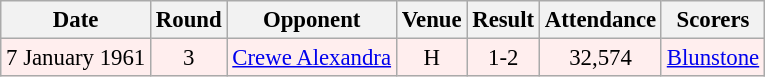<table class="wikitable sortable" style="font-size:95%; text-align:center">
<tr>
<th>Date</th>
<th>Round</th>
<th>Opponent</th>
<th>Venue</th>
<th>Result</th>
<th>Attendance</th>
<th>Scorers</th>
</tr>
<tr bgcolor = "#FFEEEE">
<td>7 January 1961</td>
<td>3</td>
<td><a href='#'>Crewe Alexandra</a></td>
<td>H</td>
<td>1-2</td>
<td>32,574</td>
<td><a href='#'>Blunstone</a></td>
</tr>
</table>
